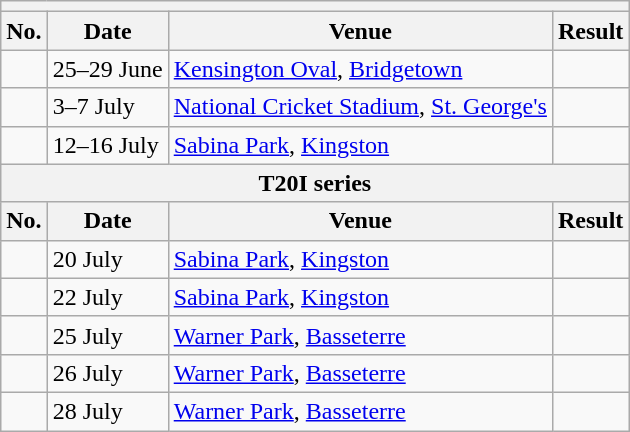<table class="wikitable">
<tr>
<th colspan="4"></th>
</tr>
<tr>
<th>No.</th>
<th>Date</th>
<th>Venue</th>
<th>Result</th>
</tr>
<tr>
<td></td>
<td>25–29 June</td>
<td><a href='#'>Kensington Oval</a>, <a href='#'>Bridgetown</a></td>
<td></td>
</tr>
<tr>
<td></td>
<td>3–7 July</td>
<td><a href='#'>National Cricket Stadium</a>, <a href='#'>St. George's</a></td>
<td></td>
</tr>
<tr>
<td></td>
<td>12–16 July</td>
<td><a href='#'>Sabina Park</a>, <a href='#'>Kingston</a></td>
<td></td>
</tr>
<tr>
<th colspan="4">T20I series</th>
</tr>
<tr>
<th>No.</th>
<th>Date</th>
<th>Venue</th>
<th>Result</th>
</tr>
<tr>
<td></td>
<td>20 July</td>
<td><a href='#'>Sabina Park</a>, <a href='#'>Kingston</a></td>
<td></td>
</tr>
<tr>
<td></td>
<td>22 July</td>
<td><a href='#'>Sabina Park</a>, <a href='#'>Kingston</a></td>
<td></td>
</tr>
<tr>
<td></td>
<td>25 July</td>
<td><a href='#'>Warner Park</a>, <a href='#'>Basseterre</a></td>
<td></td>
</tr>
<tr>
<td></td>
<td>26 July</td>
<td><a href='#'>Warner Park</a>, <a href='#'>Basseterre</a></td>
<td></td>
</tr>
<tr>
<td></td>
<td>28 July</td>
<td><a href='#'>Warner Park</a>, <a href='#'>Basseterre</a></td>
<td></td>
</tr>
</table>
